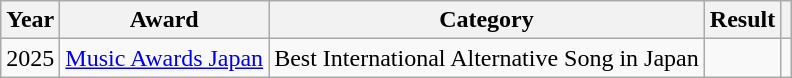<table class="wikitable sortable plainrowheaders">
<tr>
<th scope="col">Year</th>
<th scope="col">Award</th>
<th scope="col">Category</th>
<th scope="col">Result</th>
<th class="unsortable"></th>
</tr>
<tr>
<td style="text-align:center">2025</td>
<td scope="row"><a href='#'>Music Awards Japan</a></td>
<td>Best International Alternative Song in Japan</td>
<td></td>
<td style="text-align:center"></td>
</tr>
</table>
